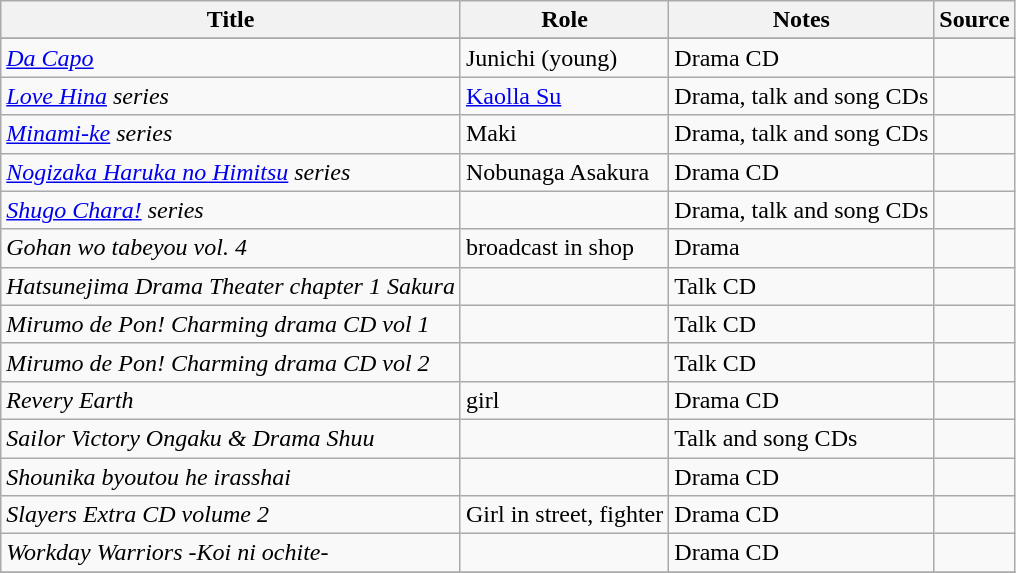<table class="wikitable sortable plainrowheaders">
<tr>
<th>Title</th>
<th>Role</th>
<th class="unsortable">Notes</th>
<th class="unsortable">Source</th>
</tr>
<tr>
</tr>
<tr>
<td><em><a href='#'>Da Capo</a></em></td>
<td>Junichi (young)</td>
<td>Drama CD</td>
<td></td>
</tr>
<tr>
<td><em><a href='#'>Love Hina</a> series</em></td>
<td><a href='#'>Kaolla Su</a></td>
<td>Drama, talk and song CDs</td>
<td></td>
</tr>
<tr>
<td><em><a href='#'>Minami-ke</a> series</em></td>
<td>Maki</td>
<td>Drama, talk and song CDs</td>
<td></td>
</tr>
<tr>
<td><em><a href='#'>Nogizaka Haruka no Himitsu</a> series</em></td>
<td>Nobunaga Asakura</td>
<td>Drama CD</td>
<td></td>
</tr>
<tr>
<td><em><a href='#'>Shugo Chara!</a> series</em></td>
<td></td>
<td>Drama, talk and song CDs</td>
<td></td>
</tr>
<tr>
<td><em>Gohan wo tabeyou vol. 4</em></td>
<td>broadcast in shop</td>
<td>Drama</td>
<td></td>
</tr>
<tr>
<td><em>Hatsunejima Drama Theater chapter 1 Sakura</em></td>
<td></td>
<td>Talk CD</td>
<td></td>
</tr>
<tr>
<td><em>Mirumo de Pon! Charming drama CD vol 1</em></td>
<td></td>
<td>Talk CD</td>
<td></td>
</tr>
<tr>
<td><em>Mirumo de Pon! Charming drama CD vol 2</em></td>
<td></td>
<td>Talk CD</td>
<td></td>
</tr>
<tr>
<td><em>Revery Earth</em></td>
<td>girl</td>
<td>Drama CD</td>
<td></td>
</tr>
<tr>
<td><em>Sailor Victory Ongaku & Drama Shuu</em></td>
<td></td>
<td>Talk and song CDs</td>
<td></td>
</tr>
<tr>
<td><em>Shounika byoutou he irasshai</em></td>
<td></td>
<td>Drama CD</td>
<td></td>
</tr>
<tr>
<td><em>Slayers Extra CD volume 2</em></td>
<td>Girl in street, fighter</td>
<td>Drama CD</td>
<td></td>
</tr>
<tr>
<td><em>Workday Warriors -Koi ni ochite-</em></td>
<td></td>
<td>Drama CD</td>
<td></td>
</tr>
<tr>
</tr>
</table>
